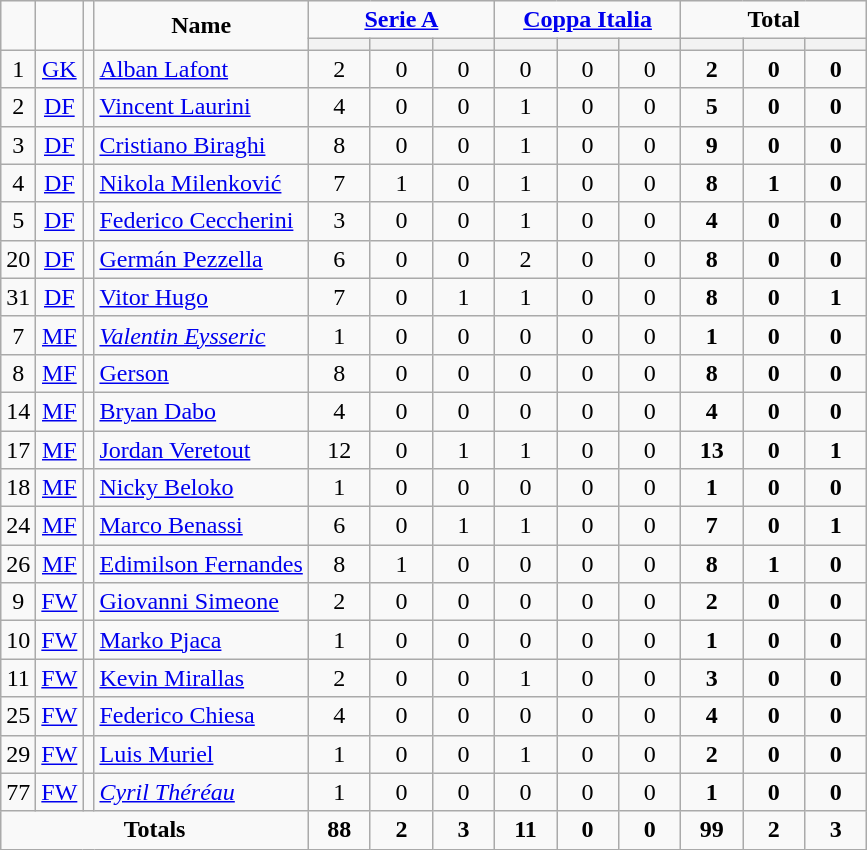<table class="wikitable" style="text-align:center;">
<tr>
<td rowspan="2" !width=15><strong></strong></td>
<td rowspan="2" !width=15><strong></strong></td>
<td rowspan="2" !width=15><strong></strong></td>
<td rowspan="2" !width=120><strong>Name</strong></td>
<td colspan="3"><strong><a href='#'>Serie A</a></strong></td>
<td colspan="3"><strong><a href='#'>Coppa Italia</a></strong></td>
<td colspan="3"><strong>Total</strong></td>
</tr>
<tr>
<th width=34; background:#fe9;"></th>
<th width=34; background:#fe9;"></th>
<th width=34; background:#ff8888;"></th>
<th width=34; background:#fe9;"></th>
<th width=34; background:#fe9;"></th>
<th width=34; background:#ff8888;"></th>
<th width=34; background:#fe9;"></th>
<th width=34; background:#fe9;"></th>
<th width=34; background:#ff8888;"></th>
</tr>
<tr>
<td>1</td>
<td><a href='#'>GK</a></td>
<td></td>
<td align=left><a href='#'>Alban Lafont</a></td>
<td>2</td>
<td>0</td>
<td>0</td>
<td>0</td>
<td>0</td>
<td>0</td>
<td><strong>2</strong></td>
<td><strong>0</strong></td>
<td><strong>0</strong></td>
</tr>
<tr>
<td>2</td>
<td><a href='#'>DF</a></td>
<td></td>
<td align=left><a href='#'>Vincent Laurini</a></td>
<td>4</td>
<td>0</td>
<td>0</td>
<td>1</td>
<td>0</td>
<td>0</td>
<td><strong>5</strong></td>
<td><strong>0</strong></td>
<td><strong>0</strong></td>
</tr>
<tr>
<td>3</td>
<td><a href='#'>DF</a></td>
<td></td>
<td align=left><a href='#'>Cristiano Biraghi</a></td>
<td>8</td>
<td>0</td>
<td>0</td>
<td>1</td>
<td>0</td>
<td>0</td>
<td><strong>9</strong></td>
<td><strong>0</strong></td>
<td><strong>0</strong></td>
</tr>
<tr>
<td>4</td>
<td><a href='#'>DF</a></td>
<td></td>
<td align=left><a href='#'>Nikola Milenković</a></td>
<td>7</td>
<td>1</td>
<td>0</td>
<td>1</td>
<td>0</td>
<td>0</td>
<td><strong>8</strong></td>
<td><strong>1</strong></td>
<td><strong>0</strong></td>
</tr>
<tr>
<td>5</td>
<td><a href='#'>DF</a></td>
<td></td>
<td align=left><a href='#'>Federico Ceccherini</a></td>
<td>3</td>
<td>0</td>
<td>0</td>
<td>1</td>
<td>0</td>
<td>0</td>
<td><strong>4</strong></td>
<td><strong>0</strong></td>
<td><strong>0</strong></td>
</tr>
<tr>
<td>20</td>
<td><a href='#'>DF</a></td>
<td></td>
<td align=left><a href='#'>Germán Pezzella</a></td>
<td>6</td>
<td>0</td>
<td>0</td>
<td>2</td>
<td>0</td>
<td>0</td>
<td><strong>8</strong></td>
<td><strong>0</strong></td>
<td><strong>0</strong></td>
</tr>
<tr>
<td>31</td>
<td><a href='#'>DF</a></td>
<td></td>
<td align=left><a href='#'>Vitor Hugo</a></td>
<td>7</td>
<td>0</td>
<td>1</td>
<td>1</td>
<td>0</td>
<td>0</td>
<td><strong>8</strong></td>
<td><strong>0</strong></td>
<td><strong>1</strong></td>
</tr>
<tr>
<td>7</td>
<td><a href='#'>MF</a></td>
<td></td>
<td align=left><em><a href='#'>Valentin Eysseric</a></em></td>
<td>1</td>
<td>0</td>
<td>0</td>
<td>0</td>
<td>0</td>
<td>0</td>
<td><strong>1</strong></td>
<td><strong>0</strong></td>
<td><strong>0</strong></td>
</tr>
<tr>
<td>8</td>
<td><a href='#'>MF</a></td>
<td></td>
<td align=left><a href='#'>Gerson</a></td>
<td>8</td>
<td>0</td>
<td>0</td>
<td>0</td>
<td>0</td>
<td>0</td>
<td><strong>8</strong></td>
<td><strong>0</strong></td>
<td><strong>0</strong></td>
</tr>
<tr>
<td>14</td>
<td><a href='#'>MF</a></td>
<td></td>
<td align=left><a href='#'>Bryan Dabo</a></td>
<td>4</td>
<td>0</td>
<td>0</td>
<td>0</td>
<td>0</td>
<td>0</td>
<td><strong>4</strong></td>
<td><strong>0</strong></td>
<td><strong>0</strong></td>
</tr>
<tr>
<td>17</td>
<td><a href='#'>MF</a></td>
<td></td>
<td align=left><a href='#'>Jordan Veretout</a></td>
<td>12</td>
<td>0</td>
<td>1</td>
<td>1</td>
<td>0</td>
<td>0</td>
<td><strong>13</strong></td>
<td><strong>0</strong></td>
<td><strong>1</strong></td>
</tr>
<tr>
<td>18</td>
<td><a href='#'>MF</a></td>
<td></td>
<td align=left><a href='#'>Nicky Beloko</a></td>
<td>1</td>
<td>0</td>
<td>0</td>
<td>0</td>
<td>0</td>
<td>0</td>
<td><strong>1</strong></td>
<td><strong>0</strong></td>
<td><strong>0</strong></td>
</tr>
<tr>
<td>24</td>
<td><a href='#'>MF</a></td>
<td></td>
<td align=left><a href='#'>Marco Benassi</a></td>
<td>6</td>
<td>0</td>
<td>1</td>
<td>1</td>
<td>0</td>
<td>0</td>
<td><strong>7</strong></td>
<td><strong>0</strong></td>
<td><strong>1</strong></td>
</tr>
<tr>
<td>26</td>
<td><a href='#'>MF</a></td>
<td></td>
<td align=left><a href='#'>Edimilson Fernandes</a></td>
<td>8</td>
<td>1</td>
<td>0</td>
<td>0</td>
<td>0</td>
<td>0</td>
<td><strong>8</strong></td>
<td><strong>1</strong></td>
<td><strong>0</strong></td>
</tr>
<tr>
<td>9</td>
<td><a href='#'>FW</a></td>
<td></td>
<td align=left><a href='#'>Giovanni Simeone</a></td>
<td>2</td>
<td>0</td>
<td>0</td>
<td>0</td>
<td>0</td>
<td>0</td>
<td><strong>2</strong></td>
<td><strong>0</strong></td>
<td><strong>0</strong></td>
</tr>
<tr>
<td>10</td>
<td><a href='#'>FW</a></td>
<td></td>
<td align=left><a href='#'>Marko Pjaca</a></td>
<td>1</td>
<td>0</td>
<td>0</td>
<td>0</td>
<td>0</td>
<td>0</td>
<td><strong>1</strong></td>
<td><strong>0</strong></td>
<td><strong>0</strong></td>
</tr>
<tr>
<td>11</td>
<td><a href='#'>FW</a></td>
<td></td>
<td align=left><a href='#'>Kevin Mirallas</a></td>
<td>2</td>
<td>0</td>
<td>0</td>
<td>1</td>
<td>0</td>
<td>0</td>
<td><strong>3</strong></td>
<td><strong>0</strong></td>
<td><strong>0</strong></td>
</tr>
<tr>
<td>25</td>
<td><a href='#'>FW</a></td>
<td></td>
<td align=left><a href='#'>Federico Chiesa</a></td>
<td>4</td>
<td>0</td>
<td>0</td>
<td>0</td>
<td>0</td>
<td>0</td>
<td><strong>4</strong></td>
<td><strong>0</strong></td>
<td><strong>0</strong></td>
</tr>
<tr>
<td>29</td>
<td><a href='#'>FW</a></td>
<td></td>
<td align=left><a href='#'>Luis Muriel</a></td>
<td>1</td>
<td>0</td>
<td>0</td>
<td>1</td>
<td>0</td>
<td>0</td>
<td><strong>2</strong></td>
<td><strong>0</strong></td>
<td><strong>0</strong></td>
</tr>
<tr>
<td>77</td>
<td><a href='#'>FW</a></td>
<td></td>
<td align=left><em><a href='#'>Cyril Théréau</a></em></td>
<td>1</td>
<td>0</td>
<td>0</td>
<td>0</td>
<td>0</td>
<td>0</td>
<td><strong>1</strong></td>
<td><strong>0</strong></td>
<td><strong>0</strong></td>
</tr>
<tr>
<td colspan=4><strong>Totals</strong></td>
<td><strong>88</strong></td>
<td><strong>2</strong></td>
<td><strong>3</strong></td>
<td><strong>11</strong></td>
<td><strong>0</strong></td>
<td><strong>0</strong></td>
<td><strong>99</strong></td>
<td><strong>2</strong></td>
<td><strong>3</strong></td>
</tr>
</table>
